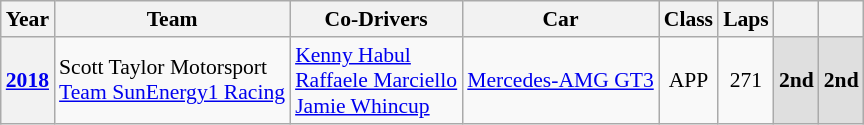<table class="wikitable" style="text-align:center; font-size:90%">
<tr>
<th>Year</th>
<th>Team</th>
<th>Co-Drivers</th>
<th>Car</th>
<th>Class</th>
<th>Laps</th>
<th></th>
<th></th>
</tr>
<tr>
<th><a href='#'>2018</a></th>
<td align="left" nowrap> Scott Taylor Motorsport<br> <a href='#'>Team SunEnergy1 Racing</a></td>
<td align="left" nowrap> <a href='#'>Kenny Habul</a><br> <a href='#'>Raffaele Marciello</a><br> <a href='#'>Jamie Whincup</a></td>
<td align="left" nowrap><a href='#'>Mercedes-AMG GT3</a></td>
<td>APP</td>
<td>271</td>
<td style="background:#dfdfdf;"><strong>2nd</strong></td>
<td style="background:#dfdfdf;"><strong>2nd</strong></td>
</tr>
</table>
